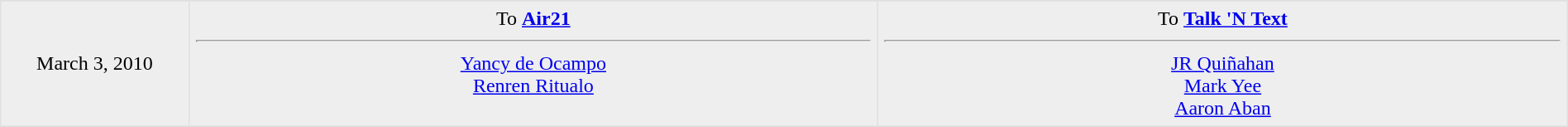<table border=1 style="border-collapse:collapse; text-align: center; width: 100%" bordercolor="#DFDFDF"  cellpadding="5">
<tr>
</tr>
<tr bgcolor="eeeeee">
<td style="width:12%">March 3, 2010<br></td>
<td style="width:44%" valign="top">To <strong><a href='#'>Air21</a></strong><hr><a href='#'>Yancy de Ocampo</a><br><a href='#'>Renren Ritualo</a></td>
<td style="width:44%" valign="top">To <strong><a href='#'>Talk 'N Text</a></strong><hr><a href='#'>JR Quiñahan</a><br><a href='#'>Mark Yee</a><br><a href='#'>Aaron Aban</a></td>
</tr>
<tr>
</tr>
</table>
